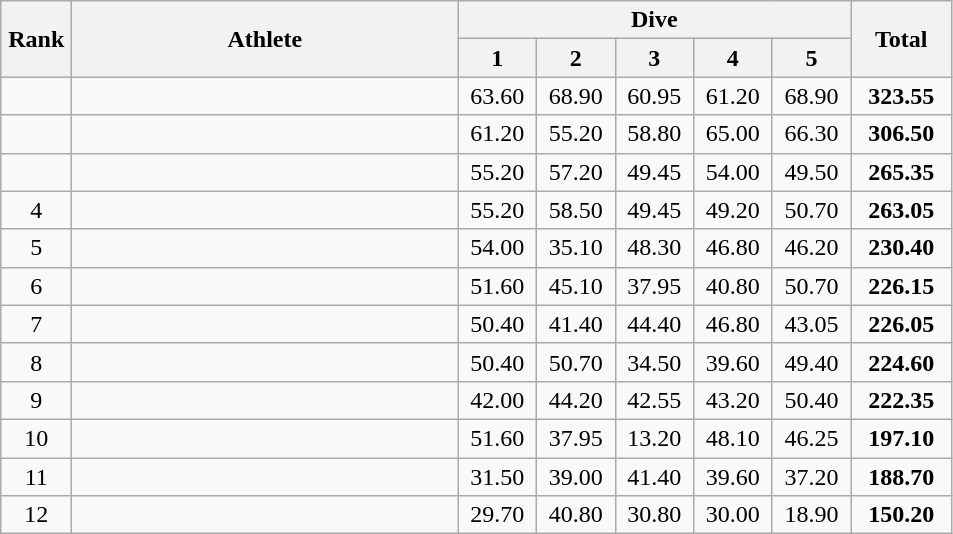<table class=wikitable style="text-align:center">
<tr>
<th rowspan="2" width=40>Rank</th>
<th rowspan="2" width=250>Athlete</th>
<th colspan="5">Dive</th>
<th rowspan="2" width=60>Total</th>
</tr>
<tr>
<th width=45>1</th>
<th width=45>2</th>
<th width=45>3</th>
<th width=45>4</th>
<th width=45>5</th>
</tr>
<tr>
<td></td>
<td align=left></td>
<td>63.60</td>
<td>68.90</td>
<td>60.95</td>
<td>61.20</td>
<td>68.90</td>
<td><strong>323.55</strong></td>
</tr>
<tr>
<td></td>
<td align=left></td>
<td>61.20</td>
<td>55.20</td>
<td>58.80</td>
<td>65.00</td>
<td>66.30</td>
<td><strong>306.50</strong></td>
</tr>
<tr>
<td></td>
<td align=left></td>
<td>55.20</td>
<td>57.20</td>
<td>49.45</td>
<td>54.00</td>
<td>49.50</td>
<td><strong>265.35</strong></td>
</tr>
<tr>
<td>4</td>
<td align=left></td>
<td>55.20</td>
<td>58.50</td>
<td>49.45</td>
<td>49.20</td>
<td>50.70</td>
<td><strong>263.05</strong></td>
</tr>
<tr>
<td>5</td>
<td align=left></td>
<td>54.00</td>
<td>35.10</td>
<td>48.30</td>
<td>46.80</td>
<td>46.20</td>
<td><strong>230.40</strong></td>
</tr>
<tr>
<td>6</td>
<td align=left></td>
<td>51.60</td>
<td>45.10</td>
<td>37.95</td>
<td>40.80</td>
<td>50.70</td>
<td><strong>226.15</strong></td>
</tr>
<tr>
<td>7</td>
<td align=left></td>
<td>50.40</td>
<td>41.40</td>
<td>44.40</td>
<td>46.80</td>
<td>43.05</td>
<td><strong>226.05</strong></td>
</tr>
<tr>
<td>8</td>
<td align=left></td>
<td>50.40</td>
<td>50.70</td>
<td>34.50</td>
<td>39.60</td>
<td>49.40</td>
<td><strong>224.60</strong></td>
</tr>
<tr>
<td>9</td>
<td align=left></td>
<td>42.00</td>
<td>44.20</td>
<td>42.55</td>
<td>43.20</td>
<td>50.40</td>
<td><strong>222.35</strong></td>
</tr>
<tr>
<td>10</td>
<td align=left></td>
<td>51.60</td>
<td>37.95</td>
<td>13.20</td>
<td>48.10</td>
<td>46.25</td>
<td><strong>197.10</strong></td>
</tr>
<tr>
<td>11</td>
<td align=left></td>
<td>31.50</td>
<td>39.00</td>
<td>41.40</td>
<td>39.60</td>
<td>37.20</td>
<td><strong>188.70</strong></td>
</tr>
<tr>
<td>12</td>
<td align=left></td>
<td>29.70</td>
<td>40.80</td>
<td>30.80</td>
<td>30.00</td>
<td>18.90</td>
<td><strong>150.20</strong></td>
</tr>
</table>
